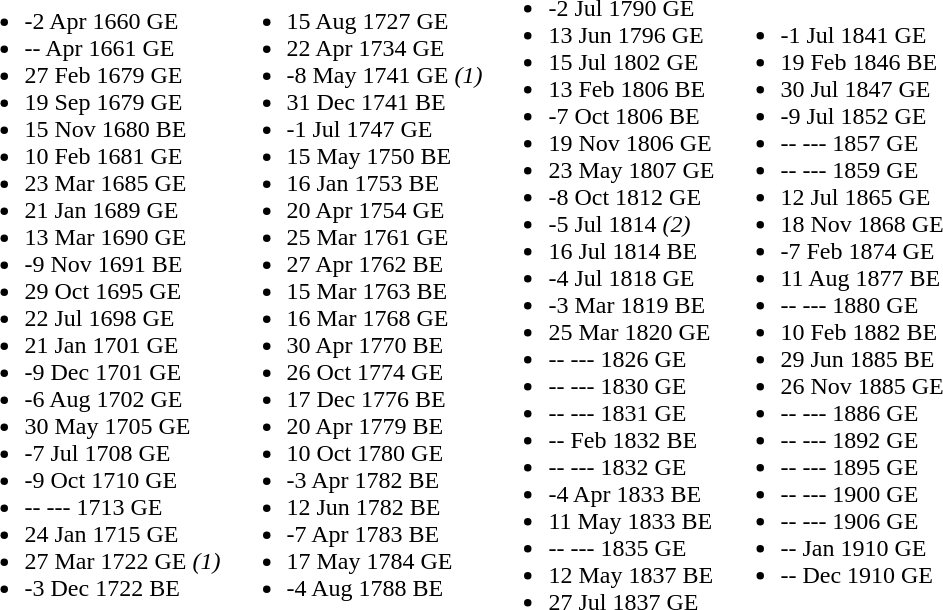<table border="0">
<tr>
<td><br><ul><li>-2 Apr 1660 GE</li><li>-- Apr 1661 GE</li><li>27 Feb 1679 GE</li><li>19 Sep 1679 GE</li><li>15 Nov 1680 BE</li><li>10 Feb 1681 GE</li><li>23 Mar 1685 GE</li><li>21 Jan 1689 GE</li><li>13 Mar 1690 GE</li><li>-9 Nov 1691 BE</li><li>29 Oct 1695 GE</li><li>22 Jul 1698 GE</li><li>21 Jan 1701 GE</li><li>-9 Dec 1701 GE</li><li>-6 Aug 1702 GE</li><li>30 May 1705 GE</li><li>-7 Jul 1708 GE</li><li>-9 Oct 1710 GE</li><li>-- --- 1713 GE</li><li>24 Jan 1715 GE</li><li>27 Mar 1722 GE <em>(1)</em></li><li>-3 Dec 1722 BE</li></ul></td>
<td><br><ul><li>15 Aug 1727 GE</li><li>22 Apr 1734 GE</li><li>-8 May 1741 GE <em>(1)</em></li><li>31 Dec 1741 BE</li><li>-1 Jul 1747 GE</li><li>15 May 1750 BE</li><li>16 Jan 1753 BE</li><li>20 Apr 1754 GE</li><li>25 Mar 1761 GE</li><li>27 Apr 1762 BE</li><li>15 Mar 1763 BE</li><li>16 Mar 1768 GE</li><li>30 Apr 1770 BE</li><li>26 Oct 1774 GE</li><li>17 Dec 1776 BE</li><li>20 Apr 1779 BE</li><li>10 Oct 1780 GE</li><li>-3 Apr 1782 BE</li><li>12 Jun 1782 BE</li><li>-7 Apr 1783 BE</li><li>17 May 1784 GE</li><li>-4 Aug 1788 BE</li></ul></td>
<td><br><ul><li>-2 Jul 1790 GE</li><li>13 Jun 1796 GE</li><li>15 Jul 1802 GE</li><li>13 Feb 1806 BE</li><li>-7 Oct 1806 BE</li><li>19 Nov 1806 GE</li><li>23 May 1807 GE</li><li>-8 Oct 1812 GE</li><li>-5 Jul 1814 <em>(2)</em></li><li>16 Jul 1814 BE</li><li>-4 Jul 1818 GE</li><li>-3 Mar 1819 BE</li><li>25 Mar 1820 GE</li><li>-- --- 1826 GE</li><li>-- --- 1830 GE</li><li>-- --- 1831 GE</li><li>-- Feb 1832 BE</li><li>-- --- 1832 GE</li><li>-4 Apr 1833 BE</li><li>11 May 1833 BE</li><li>-- --- 1835 GE</li><li>12 May 1837 BE</li><li>27 Jul 1837 GE</li></ul></td>
<td><br><ul><li>-1 Jul 1841 GE</li><li>19 Feb 1846 BE</li><li>30 Jul 1847 GE</li><li>-9 Jul 1852 GE</li><li>-- --- 1857 GE</li><li>-- --- 1859 GE</li><li>12 Jul 1865 GE</li><li>18 Nov 1868 GE</li><li>-7 Feb 1874 GE</li><li>11 Aug 1877 BE</li><li>-- --- 1880 GE</li><li>10 Feb 1882 BE</li><li>29 Jun 1885 BE</li><li>26 Nov 1885 GE</li><li>-- --- 1886 GE</li><li>-- --- 1892 GE</li><li>-- --- 1895 GE</li><li>-- --- 1900 GE</li><li>-- --- 1906 GE</li><li>-- Jan 1910 GE</li><li>-- Dec 1910 GE</li></ul></td>
</tr>
</table>
